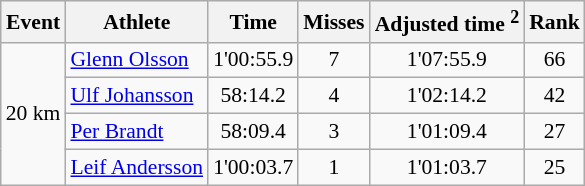<table class="wikitable" style="font-size:90%">
<tr>
<th>Event</th>
<th>Athlete</th>
<th>Time</th>
<th>Misses</th>
<th>Adjusted time <sup>2</sup></th>
<th>Rank</th>
</tr>
<tr>
<td rowspan="4">20 km</td>
<td><a href='#'>Glenn Olsson</a></td>
<td align="center">1'00:55.9</td>
<td align="center">7</td>
<td align="center">1'07:55.9</td>
<td align="center">66</td>
</tr>
<tr>
<td><a href='#'>Ulf Johansson</a></td>
<td align="center">58:14.2</td>
<td align="center">4</td>
<td align="center">1'02:14.2</td>
<td align="center">42</td>
</tr>
<tr>
<td><a href='#'>Per Brandt</a></td>
<td align="center">58:09.4</td>
<td align="center">3</td>
<td align="center">1'01:09.4</td>
<td align="center">27</td>
</tr>
<tr>
<td><a href='#'>Leif Andersson</a></td>
<td align="center">1'00:03.7</td>
<td align="center">1</td>
<td align="center">1'01:03.7</td>
<td align="center">25</td>
</tr>
</table>
